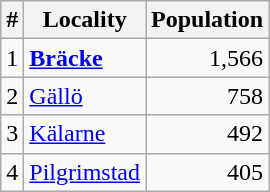<table class="wikitable">
<tr>
<th>#</th>
<th>Locality</th>
<th>Population</th>
</tr>
<tr>
<td>1</td>
<td><strong><a href='#'>Bräcke</a></strong></td>
<td align="right">1,566</td>
</tr>
<tr>
<td>2</td>
<td><a href='#'>Gällö</a></td>
<td align="right">758</td>
</tr>
<tr>
<td>3</td>
<td><a href='#'>Kälarne</a></td>
<td align="right">492</td>
</tr>
<tr>
<td>4</td>
<td><a href='#'>Pilgrimstad</a></td>
<td align="right">405</td>
</tr>
</table>
